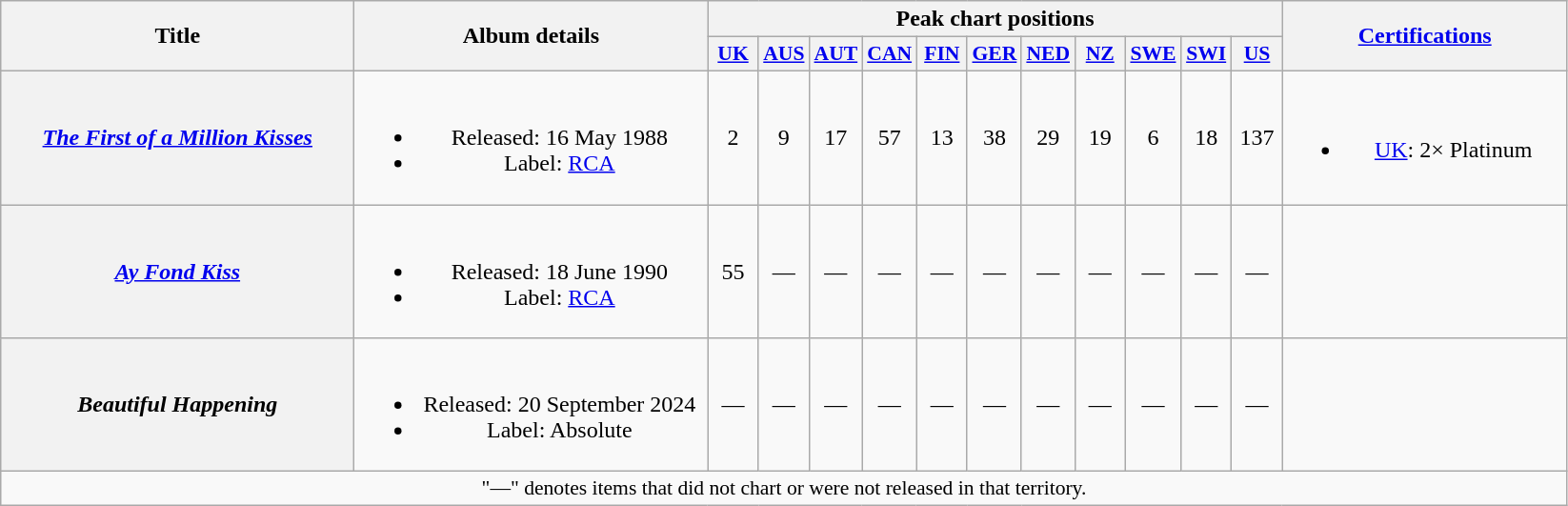<table class="wikitable plainrowheaders" style="text-align:center;">
<tr>
<th scope="col" rowspan="2" style="width:15em;">Title</th>
<th scope="col" rowspan="2" style="width:15em;">Album details</th>
<th scope="col" colspan="11">Peak chart positions</th>
<th rowspan="2" style="width:12em;"><a href='#'>Certifications</a></th>
</tr>
<tr>
<th style="width:2em;font-size:90%;"><a href='#'>UK</a><br></th>
<th style="width:2em;font-size:90%;"><a href='#'>AUS</a><br></th>
<th style="width:2em;font-size:90%;"><a href='#'>AUT</a><br></th>
<th style="width:2em;font-size:90%;"><a href='#'>CAN</a><br></th>
<th scope="col" style="width:2em;font-size:90%;"><a href='#'>FIN</a><br></th>
<th style="width:2em;font-size:90%;"><a href='#'>GER</a><br></th>
<th style="width:2em;font-size:90%;"><a href='#'>NED</a><br></th>
<th style="width:2em;font-size:90%;"><a href='#'>NZ</a><br></th>
<th style="width:2em;font-size:90%;"><a href='#'>SWE</a><br></th>
<th style="width:2em;font-size:90%;"><a href='#'>SWI</a><br></th>
<th style="width:2em;font-size:90%;"><a href='#'>US</a><br></th>
</tr>
<tr>
<th scope="row"><em><a href='#'>The First of a Million Kisses</a></em></th>
<td><br><ul><li>Released: 16 May 1988</li><li>Label: <a href='#'>RCA</a></li></ul></td>
<td>2</td>
<td>9</td>
<td>17</td>
<td>57</td>
<td>13</td>
<td>38</td>
<td>29</td>
<td>19</td>
<td>6</td>
<td>18</td>
<td>137</td>
<td><br><ul><li><a href='#'>UK</a>: 2× Platinum</li></ul></td>
</tr>
<tr>
<th scope="row"><em><a href='#'>Ay Fond Kiss</a></em></th>
<td><br><ul><li>Released: 18 June 1990</li><li>Label: <a href='#'>RCA</a></li></ul></td>
<td>55</td>
<td>—</td>
<td>—</td>
<td>—</td>
<td>—</td>
<td>—</td>
<td>—</td>
<td>—</td>
<td>—</td>
<td>—</td>
<td>—</td>
<td></td>
</tr>
<tr>
<th scope="row"><em>Beautiful Happening</em></th>
<td><br><ul><li>Released: 20 September 2024</li><li>Label: Absolute</li></ul></td>
<td>—</td>
<td>—</td>
<td>—</td>
<td>—</td>
<td>—</td>
<td>—</td>
<td>—</td>
<td>—</td>
<td>—</td>
<td>—</td>
<td>—</td>
<td></td>
</tr>
<tr>
<td align="center" colspan="15" style="font-size:90%">"—" denotes items that did not chart or were not released in that territory.</td>
</tr>
</table>
